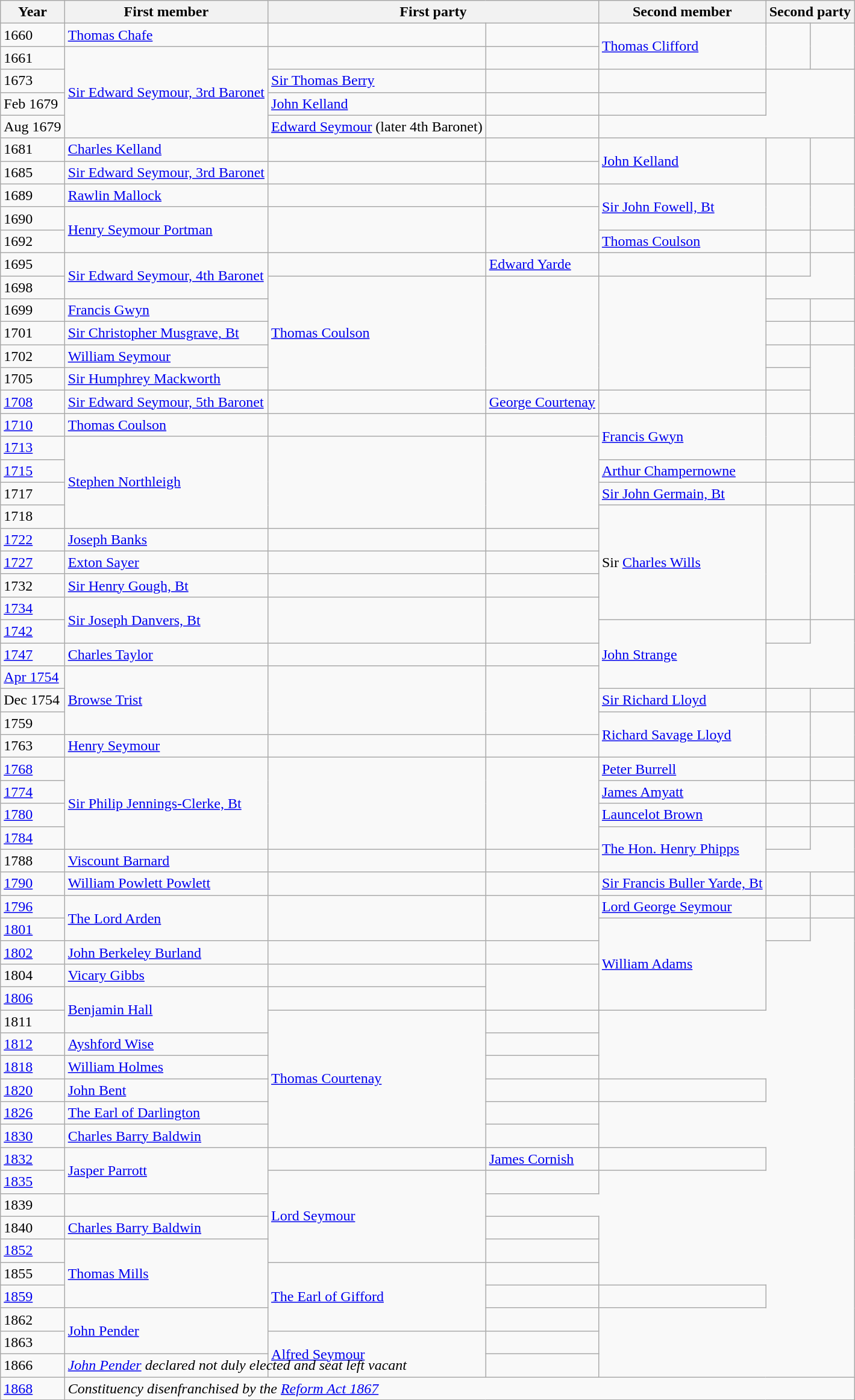<table class="wikitable">
<tr>
<th scope="col">Year</th>
<th scope="col" colspan="2">First member</th>
<th scope="col" colspan="2">First party</th>
<th scope="col">Second member</th>
<th scope="col" colspan="2">Second party</th>
</tr>
<tr>
<td>1660</td>
<td colspan="2"><a href='#'>Thomas Chafe</a></td>
<td></td>
<td>  </td>
<td rowspan="2"><a href='#'>Thomas Clifford</a></td>
<td rowspan="2"></td>
<td rowspan="2"></td>
</tr>
<tr>
<td>1661</td>
<td rowspan="4" colspan="2"><a href='#'>Sir Edward Seymour, 3rd Baronet</a></td>
<td></td>
</tr>
<tr>
<td>1673</td>
<td><a href='#'>Sir Thomas Berry</a></td>
<td></td>
<td> </td>
</tr>
<tr>
<td>Feb 1679</td>
<td><a href='#'>John Kelland</a></td>
<td></td>
<td> </td>
</tr>
<tr>
<td>Aug 1679</td>
<td><a href='#'>Edward Seymour</a> (later 4th Baronet)</td>
<td></td>
</tr>
<tr>
<td>1681</td>
<td colspan="2"><a href='#'>Charles Kelland</a></td>
<td></td>
<td> </td>
<td rowspan="2"><a href='#'>John Kelland</a></td>
<td rowspan="2"></td>
<td rowspan="2"> </td>
</tr>
<tr>
<td>1685</td>
<td colspan="2"><a href='#'>Sir Edward Seymour, 3rd Baronet</a></td>
<td></td>
</tr>
<tr>
<td>1689</td>
<td colspan="2"><a href='#'>Rawlin Mallock</a></td>
<td></td>
<td> </td>
<td rowspan="2"><a href='#'>Sir John Fowell, Bt</a></td>
<td rowspan="2"></td>
<td rowspan="2"> </td>
</tr>
<tr>
<td>1690</td>
<td colspan="2" rowspan="2"><a href='#'>Henry Seymour Portman</a></td>
<td rowspan="2"></td>
<td rowspan="2"> </td>
</tr>
<tr>
<td>1692</td>
<td><a href='#'>Thomas Coulson</a></td>
<td></td>
<td></td>
</tr>
<tr>
<td>1695</td>
<td colspan="2" rowspan="2"><a href='#'>Sir Edward Seymour, 4th Baronet</a></td>
<td></td>
<td><a href='#'>Edward Yarde</a></td>
<td></td>
<td> </td>
</tr>
<tr>
<td>1698</td>
<td rowspan="5"><a href='#'>Thomas Coulson</a></td>
<td rowspan="5"></td>
<td rowspan="5"> </td>
</tr>
<tr>
<td>1699</td>
<td colspan="2"><a href='#'>Francis Gwyn</a></td>
<td></td>
<td> </td>
</tr>
<tr>
<td>1701</td>
<td colspan="2"><a href='#'>Sir Christopher Musgrave, Bt</a></td>
<td></td>
<td> </td>
</tr>
<tr>
<td>1702</td>
<td colspan="2"><a href='#'>William Seymour</a></td>
<td> </td>
</tr>
<tr>
<td>1705</td>
<td colspan="2"><a href='#'>Sir Humphrey Mackworth</a></td>
<td> </td>
</tr>
<tr>
<td><a href='#'>1708</a></td>
<td colspan="2"><a href='#'>Sir Edward Seymour, 5th Baronet</a></td>
<td></td>
<td><a href='#'>George Courtenay</a></td>
<td></td>
<td> </td>
</tr>
<tr>
<td><a href='#'>1710</a></td>
<td colspan="2"><a href='#'>Thomas Coulson</a></td>
<td></td>
<td> </td>
<td rowspan="2"><a href='#'>Francis Gwyn</a></td>
<td rowspan="2"></td>
<td rowspan="2"> </td>
</tr>
<tr>
<td><a href='#'>1713</a></td>
<td colspan="2" rowspan="4"><a href='#'>Stephen Northleigh</a></td>
<td rowspan="4"></td>
<td rowspan="4">  </td>
</tr>
<tr>
<td><a href='#'>1715</a></td>
<td><a href='#'>Arthur Champernowne</a></td>
<td></td>
<td> </td>
</tr>
<tr>
<td>1717</td>
<td><a href='#'>Sir John Germain, Bt</a></td>
<td></td>
<td> </td>
</tr>
<tr>
<td>1718</td>
<td rowspan="5">Sir <a href='#'>Charles Wills</a></td>
<td rowspan="5"></td>
<td rowspan="5"> </td>
</tr>
<tr>
<td><a href='#'>1722</a></td>
<td colspan="2"><a href='#'>Joseph Banks</a></td>
<td></td>
<td>   </td>
</tr>
<tr>
<td><a href='#'>1727</a></td>
<td colspan="2"><a href='#'>Exton Sayer</a></td>
<td></td>
<td>        </td>
</tr>
<tr>
<td>1732</td>
<td colspan="2"><a href='#'>Sir Henry Gough, Bt</a></td>
<td></td>
<td>    </td>
</tr>
<tr>
<td><a href='#'>1734</a></td>
<td colspan="2" rowspan="2"><a href='#'>Sir Joseph Danvers, Bt</a></td>
<td rowspan="2"></td>
<td rowspan="2"> </td>
</tr>
<tr>
<td><a href='#'>1742</a></td>
<td rowspan="3"><a href='#'>John Strange</a></td>
<td></td>
</tr>
<tr>
<td><a href='#'>1747</a></td>
<td colspan="2"><a href='#'>Charles Taylor</a></td>
<td></td>
<td> </td>
</tr>
<tr>
<td><a href='#'>Apr 1754</a></td>
<td colspan="2" rowspan="3"><a href='#'>Browse Trist</a></td>
<td rowspan="3"></td>
<td rowspan="3">     </td>
</tr>
<tr>
<td>Dec 1754</td>
<td><a href='#'>Sir Richard Lloyd</a></td>
<td></td>
<td>       </td>
</tr>
<tr>
<td>1759</td>
<td rowspan="2"><a href='#'>Richard Savage Lloyd</a></td>
<td rowspan="2"></td>
<td rowspan="2"> </td>
</tr>
<tr>
<td>1763</td>
<td colspan="2"><a href='#'>Henry Seymour</a></td>
<td></td>
<td> </td>
</tr>
<tr>
<td><a href='#'>1768</a></td>
<td colspan="2" rowspan="4"><a href='#'>Sir Philip Jennings-Clerke, Bt</a></td>
<td rowspan="4"></td>
<td rowspan="4">  </td>
<td><a href='#'>Peter Burrell</a></td>
<td></td>
<td> </td>
</tr>
<tr>
<td><a href='#'>1774</a></td>
<td><a href='#'>James Amyatt</a></td>
<td></td>
<td></td>
</tr>
<tr>
<td><a href='#'>1780</a></td>
<td><a href='#'>Launcelot Brown</a></td>
<td></td>
<td>  </td>
</tr>
<tr>
<td><a href='#'>1784</a></td>
<td rowspan="2"><a href='#'>The Hon. Henry Phipps</a></td>
<td></td>
</tr>
<tr>
<td>1788</td>
<td colspan="2"><a href='#'>Viscount Barnard</a></td>
<td></td>
</tr>
<tr>
<td><a href='#'>1790</a></td>
<td colspan="2"><a href='#'>William Powlett Powlett</a></td>
<td></td>
<td>   </td>
<td><a href='#'>Sir Francis Buller Yarde, Bt</a></td>
<td></td>
<td></td>
</tr>
<tr>
<td><a href='#'>1796</a></td>
<td colspan="2" rowspan="2"><a href='#'>The Lord Arden</a></td>
<td rowspan="2"></td>
<td rowspan="2"> </td>
<td><a href='#'>Lord George Seymour</a></td>
<td></td>
<td></td>
</tr>
<tr>
<td><a href='#'>1801</a></td>
<td rowspan="4"><a href='#'>William Adams</a></td>
<td>  </td>
</tr>
<tr>
<td><a href='#'>1802</a></td>
<td colspan="2"><a href='#'>John Berkeley Burland</a></td>
<td></td>
<td>  </td>
</tr>
<tr>
<td>1804</td>
<td colspan="2"><a href='#'>Vicary Gibbs</a></td>
<td>   </td>
</tr>
<tr>
<td><a href='#'>1806</a></td>
<td colspan="2" rowspan="2"><a href='#'>Benjamin Hall</a></td>
<td> </td>
</tr>
<tr>
<td>1811</td>
<td rowspan="6"><a href='#'>Thomas Courtenay</a></td>
<td>  </td>
</tr>
<tr>
<td><a href='#'>1812</a></td>
<td colspan="2"><a href='#'>Ayshford Wise</a></td>
<td>     </td>
</tr>
<tr>
<td><a href='#'>1818</a></td>
<td colspan="2"><a href='#'>William Holmes</a></td>
<td>   </td>
</tr>
<tr>
<td><a href='#'>1820</a></td>
<td colspan="2"><a href='#'>John Bent</a></td>
<td></td>
<td>   </td>
</tr>
<tr>
<td><a href='#'>1826</a></td>
<td colspan="2"><a href='#'>The Earl of Darlington</a></td>
<td></td>
</tr>
<tr>
<td><a href='#'>1830</a></td>
<td colspan="2"><a href='#'>Charles Barry Baldwin</a></td>
<td>  </td>
</tr>
<tr>
<td><a href='#'>1832</a></td>
<td colspan="2" rowspan="2"><a href='#'>Jasper Parrott</a></td>
<td> </td>
<td><a href='#'>James Cornish</a></td>
<td>   </td>
</tr>
<tr>
<td><a href='#'>1835</a></td>
<td rowspan="4"><a href='#'>Lord Seymour</a></td>
<td>   </td>
</tr>
<tr>
<td>1839<br>
   </td>
</tr>
<tr>
<td>1840</td>
<td colspan="2"><a href='#'>Charles Barry Baldwin</a></td>
<td></td>
</tr>
<tr>
<td><a href='#'>1852</a></td>
<td colspan="2" rowspan="3"><a href='#'>Thomas Mills</a></td>
<td>  </td>
</tr>
<tr>
<td>1855</td>
<td rowspan="3"><a href='#'>The Earl of Gifford</a></td>
<td></td>
</tr>
<tr>
<td><a href='#'>1859</a></td>
<td></td>
<td></td>
</tr>
<tr>
<td>1862</td>
<td colspan="2" rowspan="2"><a href='#'>John Pender</a></td>
<td></td>
</tr>
<tr>
<td>1863</td>
<td rowspan="2"><a href='#'>Alfred Seymour</a></td>
<td>   </td>
</tr>
<tr>
<td>1866</td>
<td colspan="4"><em><a href='#'>John Pender</a> declared not duly elected and seat left vacant</em></td>
</tr>
<tr>
<td><a href='#'>1868</a></td>
<td colspan="7"><em>Constituency disenfranchised by the <a href='#'>Reform Act 1867</a></em></td>
</tr>
</table>
